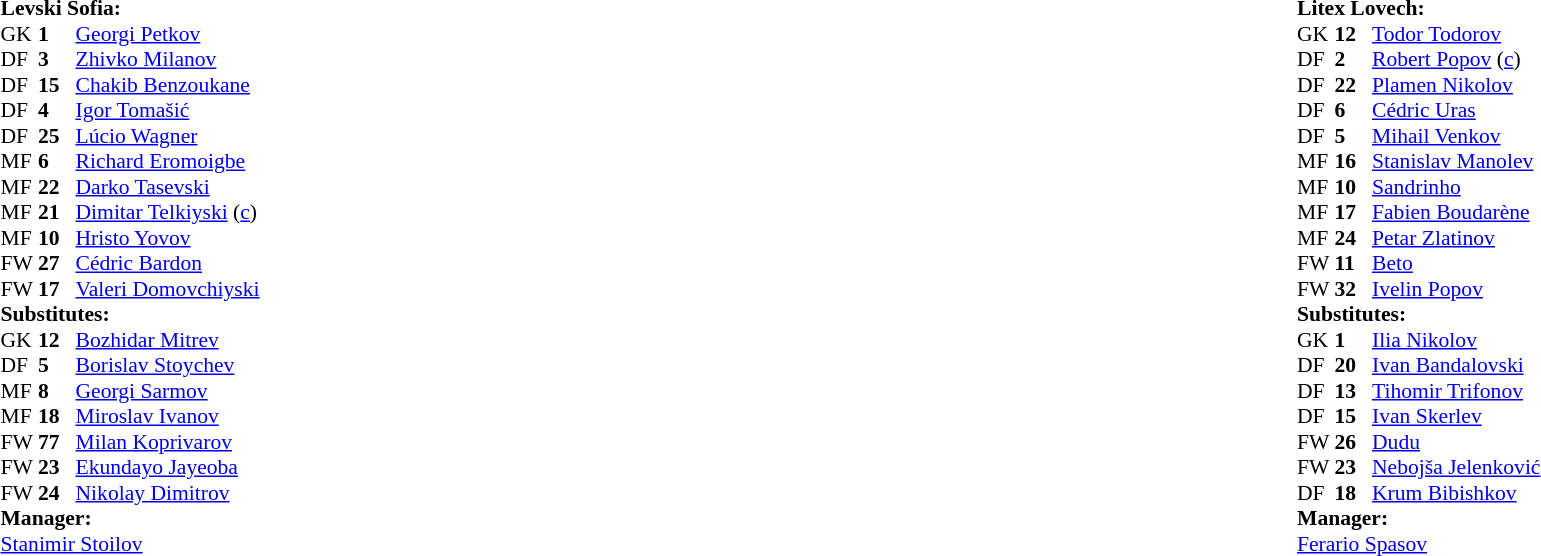<table width="100%">
<tr>
<td valign="top" width="50%"><br><table style="font-size: 90%" cellspacing="0" cellpadding="0">
<tr>
<td colspan="4"><strong>Levski Sofia:</strong></td>
</tr>
<tr>
<th width=25></th>
<th width=25></th>
</tr>
<tr>
<td>GK</td>
<td><strong>1</strong></td>
<td> <a href='#'>Georgi Petkov</a></td>
</tr>
<tr>
<td>DF</td>
<td><strong>3</strong></td>
<td> <a href='#'>Zhivko Milanov</a></td>
</tr>
<tr>
<td>DF</td>
<td><strong>15</strong></td>
<td> <a href='#'>Chakib Benzoukane</a></td>
</tr>
<tr>
<td>DF</td>
<td><strong>4</strong></td>
<td> <a href='#'>Igor Tomašić</a></td>
</tr>
<tr>
<td>DF</td>
<td><strong>25</strong></td>
<td> <a href='#'>Lúcio Wagner</a></td>
</tr>
<tr>
<td>MF</td>
<td><strong>6</strong></td>
<td> <a href='#'>Richard Eromoigbe</a> </td>
</tr>
<tr>
<td>MF</td>
<td><strong>22</strong></td>
<td> <a href='#'>Darko Tasevski</a> </td>
</tr>
<tr>
<td>MF</td>
<td><strong>21</strong></td>
<td> <a href='#'>Dimitar Telkiyski</a> (<a href='#'>c</a>) </td>
</tr>
<tr>
<td>MF</td>
<td><strong>10</strong></td>
<td> <a href='#'>Hristo Yovov</a> </td>
</tr>
<tr>
<td>FW</td>
<td><strong>27</strong></td>
<td> <a href='#'>Cédric Bardon</a></td>
</tr>
<tr>
<td>FW</td>
<td><strong>17</strong></td>
<td> <a href='#'>Valeri Domovchiyski</a> </td>
</tr>
<tr>
<td colspan=3><strong>Substitutes:</strong></td>
</tr>
<tr>
<td>GK</td>
<td><strong>12</strong></td>
<td> <a href='#'>Bozhidar Mitrev</a></td>
</tr>
<tr>
<td>DF</td>
<td><strong>5</strong></td>
<td> <a href='#'>Borislav Stoychev</a></td>
</tr>
<tr>
<td>MF</td>
<td><strong>8</strong></td>
<td> <a href='#'>Georgi Sarmov</a> </td>
</tr>
<tr>
<td>MF</td>
<td><strong>18</strong></td>
<td> <a href='#'>Miroslav Ivanov</a> </td>
</tr>
<tr>
<td>FW</td>
<td><strong>77</strong></td>
<td> <a href='#'>Milan Koprivarov</a></td>
</tr>
<tr>
<td>FW</td>
<td><strong>23</strong></td>
<td> <a href='#'>Ekundayo Jayeoba</a> </td>
</tr>
<tr>
<td>FW</td>
<td><strong>24</strong></td>
<td> <a href='#'>Nikolay Dimitrov</a></td>
</tr>
<tr>
<td colspan=3><strong>Manager:</strong></td>
</tr>
<tr>
<td colspan=4> <a href='#'>Stanimir Stoilov</a></td>
</tr>
</table>
</td>
<td></td>
<td valign="top" width="50%"><br><table style="font-size: 90%" cellspacing="0" cellpadding="0" align=center>
<tr>
<td colspan="4"><strong>Litex Lovech:</strong></td>
</tr>
<tr>
<th width=25></th>
<th width=25></th>
</tr>
<tr>
<td>GK</td>
<td><strong>12</strong></td>
<td> <a href='#'>Todor Todorov</a></td>
</tr>
<tr>
<td>DF</td>
<td><strong>2</strong></td>
<td> <a href='#'>Robert Popov</a> (<a href='#'>c</a>)</td>
</tr>
<tr>
<td>DF</td>
<td><strong>22</strong></td>
<td> <a href='#'>Plamen Nikolov</a></td>
</tr>
<tr>
<td>DF</td>
<td><strong>6</strong></td>
<td> <a href='#'>Cédric Uras</a> </td>
</tr>
<tr>
<td>DF</td>
<td><strong>5</strong></td>
<td> <a href='#'>Mihail Venkov</a></td>
</tr>
<tr>
<td>MF</td>
<td><strong>16</strong></td>
<td> <a href='#'>Stanislav Manolev</a> </td>
</tr>
<tr>
<td>MF</td>
<td><strong>10</strong></td>
<td> <a href='#'>Sandrinho</a></td>
</tr>
<tr>
<td>MF</td>
<td><strong>17</strong></td>
<td> <a href='#'>Fabien Boudarène</a></td>
</tr>
<tr>
<td>MF</td>
<td><strong>24</strong></td>
<td> <a href='#'>Petar Zlatinov</a> </td>
</tr>
<tr>
<td>FW</td>
<td><strong>11</strong></td>
<td> <a href='#'>Beto</a></td>
</tr>
<tr>
<td>FW</td>
<td><strong>32</strong></td>
<td> <a href='#'>Ivelin Popov</a> </td>
</tr>
<tr>
<td colspan=3><strong>Substitutes:</strong></td>
</tr>
<tr>
<td>GK</td>
<td><strong>1</strong></td>
<td> <a href='#'>Ilia Nikolov</a></td>
</tr>
<tr>
<td>DF</td>
<td><strong>20</strong></td>
<td> <a href='#'>Ivan Bandalovski</a> </td>
</tr>
<tr>
<td>DF</td>
<td><strong>13</strong></td>
<td> <a href='#'>Tihomir Trifonov</a></td>
</tr>
<tr>
<td>DF</td>
<td><strong>15</strong></td>
<td> <a href='#'>Ivan Skerlev</a></td>
</tr>
<tr>
<td>FW</td>
<td><strong>26</strong></td>
<td> <a href='#'>Dudu</a>  </td>
</tr>
<tr>
<td>FW</td>
<td><strong>23</strong></td>
<td> <a href='#'>Nebojša Jelenković</a></td>
</tr>
<tr>
<td>DF</td>
<td><strong>18</strong></td>
<td> <a href='#'>Krum Bibishkov</a> </td>
</tr>
<tr>
<td colspan=3><strong>Manager:</strong></td>
</tr>
<tr>
<td colspan=4> <a href='#'>Ferario Spasov</a></td>
</tr>
<tr>
</tr>
</table>
</td>
</tr>
</table>
